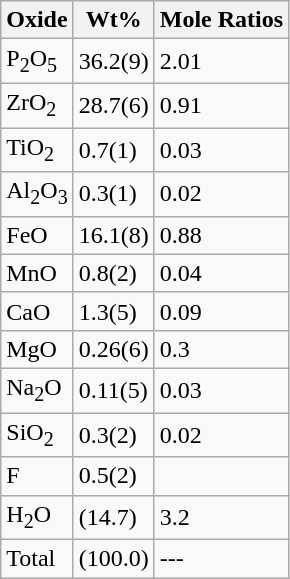<table class="wikitable">
<tr>
<th>Oxide</th>
<th>Wt%</th>
<th>Mole Ratios</th>
</tr>
<tr>
<td>P<sub>2</sub>O<sub>5</sub></td>
<td>36.2(9)</td>
<td>2.01</td>
</tr>
<tr>
<td>ZrO<sub>2</sub></td>
<td>28.7(6)</td>
<td>0.91</td>
</tr>
<tr>
<td>TiO<sub>2</sub></td>
<td>0.7(1)</td>
<td>0.03</td>
</tr>
<tr>
<td>Al<sub>2</sub>O<sub>3</sub></td>
<td>0.3(1)</td>
<td>0.02</td>
</tr>
<tr>
<td>FeO</td>
<td>16.1(8)</td>
<td>0.88</td>
</tr>
<tr>
<td>MnO</td>
<td>0.8(2)</td>
<td>0.04</td>
</tr>
<tr>
<td>CaO</td>
<td>1.3(5)</td>
<td>0.09</td>
</tr>
<tr>
<td>MgO</td>
<td>0.26(6)</td>
<td>0.3</td>
</tr>
<tr>
<td>Na<sub>2</sub>O</td>
<td>0.11(5)</td>
<td>0.03</td>
</tr>
<tr>
<td>SiO<sub>2</sub></td>
<td>0.3(2)</td>
<td>0.02</td>
</tr>
<tr>
<td>F</td>
<td>0.5(2)</td>
<td></td>
</tr>
<tr>
<td>H<sub>2</sub>O</td>
<td>(14.7)</td>
<td>3.2</td>
</tr>
<tr>
<td>Total</td>
<td>(100.0)</td>
<td>---</td>
</tr>
</table>
